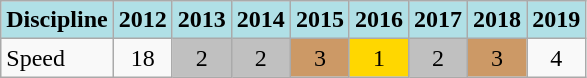<table class="wikitable" style="text-align: center;">
<tr>
<th style="background: #b0e0e6;">Discipline</th>
<th style="background: #b0e0e6;">2012</th>
<th style="background: #b0e0e6;">2013</th>
<th style="background: #b0e0e6;">2014</th>
<th style="background: #b0e0e6;">2015</th>
<th style="background: #b0e0e6;">2016</th>
<th style="background: #b0e0e6;">2017</th>
<th style="background: #b0e0e6;">2018</th>
<th style="background: #b0e0e6;">2019</th>
</tr>
<tr>
<td align="left">Speed</td>
<td>18</td>
<td style="background: Silver;">2</td>
<td style="background: Silver;">2</td>
<td style="background: #cc9966;">3</td>
<td style="background: Gold;">1</td>
<td style="background: Silver;">2</td>
<td style="background: #cc9966;">3</td>
<td>4</td>
</tr>
</table>
